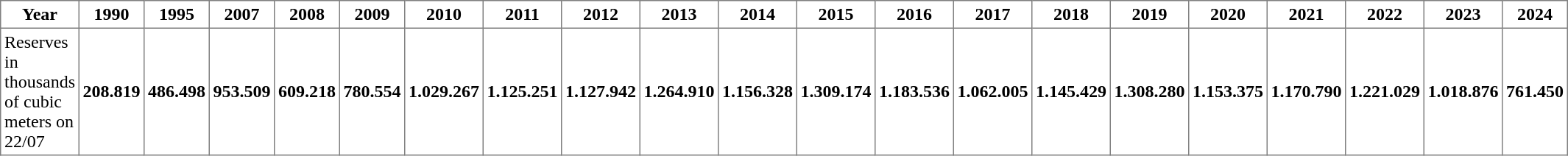<table class="toccolours" border="1" cellpadding="3" style="border-collapse:collapse; width:90%;">
<tr>
<th>Year</th>
<th>1990</th>
<th>1995</th>
<th>2007</th>
<th>2008</th>
<th>2009</th>
<th>2010</th>
<th>2011</th>
<th>2012</th>
<th>2013</th>
<th>2014</th>
<th>2015</th>
<th>2016</th>
<th>2017</th>
<th>2018</th>
<th>2019</th>
<th>2020</th>
<th>2021</th>
<th>2022</th>
<th>2023</th>
<th>2024</th>
</tr>
<tr style="text-align:center;">
<td align="left">Reserves in thousands of cubic meters on 22/07 </td>
<td><strong>208.819</strong></td>
<td><strong>486.498</strong></td>
<td><strong>953.509</strong></td>
<td><strong>609.218</strong></td>
<td><strong>780.554</strong></td>
<td><strong>1.029.267</strong></td>
<td><strong>1.125.251</strong></td>
<td><strong>1.127.942</strong></td>
<td><strong>1.264.910</strong></td>
<td><strong>1.156.328</strong></td>
<td><strong>1.309.174</strong></td>
<td><strong>1.183.536</strong></td>
<td><strong>1.062.005</strong></td>
<td><strong>1.145.429</strong></td>
<td><strong>1.308.280</strong></td>
<td><strong>1.153.375</strong></td>
<td><strong>1.170.790</strong></td>
<td><strong>1.221.029</strong></td>
<td><strong>1.018.876</strong></td>
<td><strong>761.450</strong></td>
</tr>
</table>
